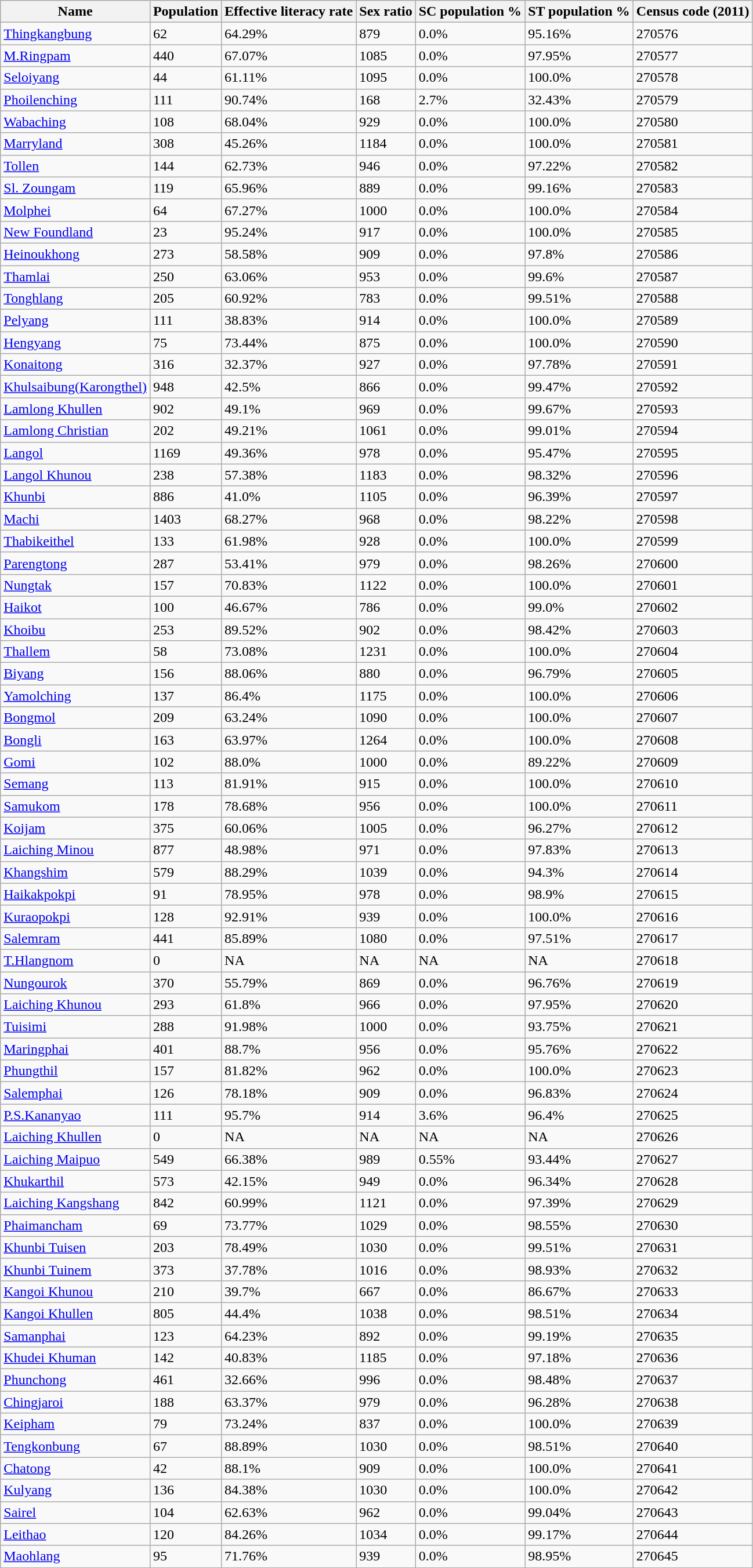<table class="wikitable sortable">
<tr>
<th>Name</th>
<th>Population</th>
<th>Effective literacy rate</th>
<th>Sex ratio</th>
<th>SC population %</th>
<th>ST population %</th>
<th>Census code (2011)</th>
</tr>
<tr>
<td><a href='#'>Thingkangbung</a></td>
<td>62</td>
<td>64.29%</td>
<td>879</td>
<td>0.0%</td>
<td>95.16%</td>
<td>270576</td>
</tr>
<tr>
<td><a href='#'>M.Ringpam</a></td>
<td>440</td>
<td>67.07%</td>
<td>1085</td>
<td>0.0%</td>
<td>97.95%</td>
<td>270577</td>
</tr>
<tr>
<td><a href='#'>Seloiyang</a></td>
<td>44</td>
<td>61.11%</td>
<td>1095</td>
<td>0.0%</td>
<td>100.0%</td>
<td>270578</td>
</tr>
<tr>
<td><a href='#'>Phoilenching</a></td>
<td>111</td>
<td>90.74%</td>
<td>168</td>
<td>2.7%</td>
<td>32.43%</td>
<td>270579</td>
</tr>
<tr>
<td><a href='#'>Wabaching</a></td>
<td>108</td>
<td>68.04%</td>
<td>929</td>
<td>0.0%</td>
<td>100.0%</td>
<td>270580</td>
</tr>
<tr>
<td><a href='#'>Marryland</a></td>
<td>308</td>
<td>45.26%</td>
<td>1184</td>
<td>0.0%</td>
<td>100.0%</td>
<td>270581</td>
</tr>
<tr>
<td><a href='#'>Tollen</a></td>
<td>144</td>
<td>62.73%</td>
<td>946</td>
<td>0.0%</td>
<td>97.22%</td>
<td>270582</td>
</tr>
<tr>
<td><a href='#'>Sl. Zoungam</a></td>
<td>119</td>
<td>65.96%</td>
<td>889</td>
<td>0.0%</td>
<td>99.16%</td>
<td>270583</td>
</tr>
<tr>
<td><a href='#'>Molphei</a></td>
<td>64</td>
<td>67.27%</td>
<td>1000</td>
<td>0.0%</td>
<td>100.0%</td>
<td>270584</td>
</tr>
<tr>
<td><a href='#'>New Foundland</a></td>
<td>23</td>
<td>95.24%</td>
<td>917</td>
<td>0.0%</td>
<td>100.0%</td>
<td>270585</td>
</tr>
<tr>
<td><a href='#'>Heinoukhong</a></td>
<td>273</td>
<td>58.58%</td>
<td>909</td>
<td>0.0%</td>
<td>97.8%</td>
<td>270586</td>
</tr>
<tr>
<td><a href='#'>Thamlai</a></td>
<td>250</td>
<td>63.06%</td>
<td>953</td>
<td>0.0%</td>
<td>99.6%</td>
<td>270587</td>
</tr>
<tr>
<td><a href='#'>Tonghlang</a></td>
<td>205</td>
<td>60.92%</td>
<td>783</td>
<td>0.0%</td>
<td>99.51%</td>
<td>270588</td>
</tr>
<tr>
<td><a href='#'>Pelyang</a></td>
<td>111</td>
<td>38.83%</td>
<td>914</td>
<td>0.0%</td>
<td>100.0%</td>
<td>270589</td>
</tr>
<tr>
<td><a href='#'>Hengyang</a></td>
<td>75</td>
<td>73.44%</td>
<td>875</td>
<td>0.0%</td>
<td>100.0%</td>
<td>270590</td>
</tr>
<tr>
<td><a href='#'>Konaitong</a></td>
<td>316</td>
<td>32.37%</td>
<td>927</td>
<td>0.0%</td>
<td>97.78%</td>
<td>270591</td>
</tr>
<tr>
<td><a href='#'>Khulsaibung(Karongthel)</a></td>
<td>948</td>
<td>42.5%</td>
<td>866</td>
<td>0.0%</td>
<td>99.47%</td>
<td>270592</td>
</tr>
<tr>
<td><a href='#'>Lamlong Khullen</a></td>
<td>902</td>
<td>49.1%</td>
<td>969</td>
<td>0.0%</td>
<td>99.67%</td>
<td>270593</td>
</tr>
<tr>
<td><a href='#'>Lamlong Christian</a></td>
<td>202</td>
<td>49.21%</td>
<td>1061</td>
<td>0.0%</td>
<td>99.01%</td>
<td>270594</td>
</tr>
<tr>
<td><a href='#'>Langol</a></td>
<td>1169</td>
<td>49.36%</td>
<td>978</td>
<td>0.0%</td>
<td>95.47%</td>
<td>270595</td>
</tr>
<tr>
<td><a href='#'>Langol Khunou</a></td>
<td>238</td>
<td>57.38%</td>
<td>1183</td>
<td>0.0%</td>
<td>98.32%</td>
<td>270596</td>
</tr>
<tr>
<td><a href='#'>Khunbi</a></td>
<td>886</td>
<td>41.0%</td>
<td>1105</td>
<td>0.0%</td>
<td>96.39%</td>
<td>270597</td>
</tr>
<tr>
<td><a href='#'>Machi</a></td>
<td>1403</td>
<td>68.27%</td>
<td>968</td>
<td>0.0%</td>
<td>98.22%</td>
<td>270598</td>
</tr>
<tr>
<td><a href='#'>Thabikeithel</a></td>
<td>133</td>
<td>61.98%</td>
<td>928</td>
<td>0.0%</td>
<td>100.0%</td>
<td>270599</td>
</tr>
<tr>
<td><a href='#'>Parengtong</a></td>
<td>287</td>
<td>53.41%</td>
<td>979</td>
<td>0.0%</td>
<td>98.26%</td>
<td>270600</td>
</tr>
<tr>
<td><a href='#'>Nungtak</a></td>
<td>157</td>
<td>70.83%</td>
<td>1122</td>
<td>0.0%</td>
<td>100.0%</td>
<td>270601</td>
</tr>
<tr>
<td><a href='#'>Haikot</a></td>
<td>100</td>
<td>46.67%</td>
<td>786</td>
<td>0.0%</td>
<td>99.0%</td>
<td>270602</td>
</tr>
<tr>
<td><a href='#'>Khoibu</a></td>
<td>253</td>
<td>89.52%</td>
<td>902</td>
<td>0.0%</td>
<td>98.42%</td>
<td>270603</td>
</tr>
<tr>
<td><a href='#'>Thallem</a></td>
<td>58</td>
<td>73.08%</td>
<td>1231</td>
<td>0.0%</td>
<td>100.0%</td>
<td>270604</td>
</tr>
<tr>
<td><a href='#'>Biyang</a></td>
<td>156</td>
<td>88.06%</td>
<td>880</td>
<td>0.0%</td>
<td>96.79%</td>
<td>270605</td>
</tr>
<tr>
<td><a href='#'>Yamolching</a></td>
<td>137</td>
<td>86.4%</td>
<td>1175</td>
<td>0.0%</td>
<td>100.0%</td>
<td>270606</td>
</tr>
<tr>
<td><a href='#'>Bongmol</a></td>
<td>209</td>
<td>63.24%</td>
<td>1090</td>
<td>0.0%</td>
<td>100.0%</td>
<td>270607</td>
</tr>
<tr>
<td><a href='#'>Bongli</a></td>
<td>163</td>
<td>63.97%</td>
<td>1264</td>
<td>0.0%</td>
<td>100.0%</td>
<td>270608</td>
</tr>
<tr>
<td><a href='#'>Gomi</a></td>
<td>102</td>
<td>88.0%</td>
<td>1000</td>
<td>0.0%</td>
<td>89.22%</td>
<td>270609</td>
</tr>
<tr>
<td><a href='#'>Semang</a></td>
<td>113</td>
<td>81.91%</td>
<td>915</td>
<td>0.0%</td>
<td>100.0%</td>
<td>270610</td>
</tr>
<tr>
<td><a href='#'>Samukom</a></td>
<td>178</td>
<td>78.68%</td>
<td>956</td>
<td>0.0%</td>
<td>100.0%</td>
<td>270611</td>
</tr>
<tr>
<td><a href='#'>Koijam</a></td>
<td>375</td>
<td>60.06%</td>
<td>1005</td>
<td>0.0%</td>
<td>96.27%</td>
<td>270612</td>
</tr>
<tr>
<td><a href='#'>Laiching Minou</a></td>
<td>877</td>
<td>48.98%</td>
<td>971</td>
<td>0.0%</td>
<td>97.83%</td>
<td>270613</td>
</tr>
<tr>
<td><a href='#'>Khangshim</a></td>
<td>579</td>
<td>88.29%</td>
<td>1039</td>
<td>0.0%</td>
<td>94.3%</td>
<td>270614</td>
</tr>
<tr>
<td><a href='#'>Haikakpokpi</a></td>
<td>91</td>
<td>78.95%</td>
<td>978</td>
<td>0.0%</td>
<td>98.9%</td>
<td>270615</td>
</tr>
<tr>
<td><a href='#'>Kuraopokpi</a></td>
<td>128</td>
<td>92.91%</td>
<td>939</td>
<td>0.0%</td>
<td>100.0%</td>
<td>270616</td>
</tr>
<tr>
<td><a href='#'>Salemram</a></td>
<td>441</td>
<td>85.89%</td>
<td>1080</td>
<td>0.0%</td>
<td>97.51%</td>
<td>270617</td>
</tr>
<tr>
<td><a href='#'>T.Hlangnom</a></td>
<td>0</td>
<td>NA</td>
<td>NA</td>
<td>NA</td>
<td>NA</td>
<td>270618</td>
</tr>
<tr>
<td><a href='#'>Nungourok</a></td>
<td>370</td>
<td>55.79%</td>
<td>869</td>
<td>0.0%</td>
<td>96.76%</td>
<td>270619</td>
</tr>
<tr>
<td><a href='#'>Laiching Khunou</a></td>
<td>293</td>
<td>61.8%</td>
<td>966</td>
<td>0.0%</td>
<td>97.95%</td>
<td>270620</td>
</tr>
<tr>
<td><a href='#'>Tuisimi</a></td>
<td>288</td>
<td>91.98%</td>
<td>1000</td>
<td>0.0%</td>
<td>93.75%</td>
<td>270621</td>
</tr>
<tr>
<td><a href='#'>Maringphai</a></td>
<td>401</td>
<td>88.7%</td>
<td>956</td>
<td>0.0%</td>
<td>95.76%</td>
<td>270622</td>
</tr>
<tr>
<td><a href='#'>Phungthil</a></td>
<td>157</td>
<td>81.82%</td>
<td>962</td>
<td>0.0%</td>
<td>100.0%</td>
<td>270623</td>
</tr>
<tr>
<td><a href='#'>Salemphai</a></td>
<td>126</td>
<td>78.18%</td>
<td>909</td>
<td>0.0%</td>
<td>96.83%</td>
<td>270624</td>
</tr>
<tr>
<td><a href='#'>P.S.Kananyao</a></td>
<td>111</td>
<td>95.7%</td>
<td>914</td>
<td>3.6%</td>
<td>96.4%</td>
<td>270625</td>
</tr>
<tr>
<td><a href='#'>Laiching Khullen</a></td>
<td>0</td>
<td>NA</td>
<td>NA</td>
<td>NA</td>
<td>NA</td>
<td>270626</td>
</tr>
<tr>
<td><a href='#'>Laiching Maipuo</a></td>
<td>549</td>
<td>66.38%</td>
<td>989</td>
<td>0.55%</td>
<td>93.44%</td>
<td>270627</td>
</tr>
<tr>
<td><a href='#'>Khukarthil</a></td>
<td>573</td>
<td>42.15%</td>
<td>949</td>
<td>0.0%</td>
<td>96.34%</td>
<td>270628</td>
</tr>
<tr>
<td><a href='#'>Laiching Kangshang</a></td>
<td>842</td>
<td>60.99%</td>
<td>1121</td>
<td>0.0%</td>
<td>97.39%</td>
<td>270629</td>
</tr>
<tr>
<td><a href='#'>Phaimancham</a></td>
<td>69</td>
<td>73.77%</td>
<td>1029</td>
<td>0.0%</td>
<td>98.55%</td>
<td>270630</td>
</tr>
<tr>
<td><a href='#'>Khunbi Tuisen</a></td>
<td>203</td>
<td>78.49%</td>
<td>1030</td>
<td>0.0%</td>
<td>99.51%</td>
<td>270631</td>
</tr>
<tr>
<td><a href='#'>Khunbi Tuinem</a></td>
<td>373</td>
<td>37.78%</td>
<td>1016</td>
<td>0.0%</td>
<td>98.93%</td>
<td>270632</td>
</tr>
<tr>
<td><a href='#'>Kangoi Khunou</a></td>
<td>210</td>
<td>39.7%</td>
<td>667</td>
<td>0.0%</td>
<td>86.67%</td>
<td>270633</td>
</tr>
<tr>
<td><a href='#'>Kangoi Khullen</a></td>
<td>805</td>
<td>44.4%</td>
<td>1038</td>
<td>0.0%</td>
<td>98.51%</td>
<td>270634</td>
</tr>
<tr>
<td><a href='#'>Samanphai</a></td>
<td>123</td>
<td>64.23%</td>
<td>892</td>
<td>0.0%</td>
<td>99.19%</td>
<td>270635</td>
</tr>
<tr>
<td><a href='#'>Khudei Khuman</a></td>
<td>142</td>
<td>40.83%</td>
<td>1185</td>
<td>0.0%</td>
<td>97.18%</td>
<td>270636</td>
</tr>
<tr>
<td><a href='#'>Phunchong</a></td>
<td>461</td>
<td>32.66%</td>
<td>996</td>
<td>0.0%</td>
<td>98.48%</td>
<td>270637</td>
</tr>
<tr>
<td><a href='#'>Chingjaroi</a></td>
<td>188</td>
<td>63.37%</td>
<td>979</td>
<td>0.0%</td>
<td>96.28%</td>
<td>270638</td>
</tr>
<tr>
<td><a href='#'>Keipham</a></td>
<td>79</td>
<td>73.24%</td>
<td>837</td>
<td>0.0%</td>
<td>100.0%</td>
<td>270639</td>
</tr>
<tr>
<td><a href='#'>Tengkonbung</a></td>
<td>67</td>
<td>88.89%</td>
<td>1030</td>
<td>0.0%</td>
<td>98.51%</td>
<td>270640</td>
</tr>
<tr>
<td><a href='#'>Chatong</a></td>
<td>42</td>
<td>88.1%</td>
<td>909</td>
<td>0.0%</td>
<td>100.0%</td>
<td>270641</td>
</tr>
<tr>
<td><a href='#'>Kulyang</a></td>
<td>136</td>
<td>84.38%</td>
<td>1030</td>
<td>0.0%</td>
<td>100.0%</td>
<td>270642</td>
</tr>
<tr>
<td><a href='#'>Sairel</a></td>
<td>104</td>
<td>62.63%</td>
<td>962</td>
<td>0.0%</td>
<td>99.04%</td>
<td>270643</td>
</tr>
<tr>
<td><a href='#'>Leithao</a></td>
<td>120</td>
<td>84.26%</td>
<td>1034</td>
<td>0.0%</td>
<td>99.17%</td>
<td>270644</td>
</tr>
<tr>
<td><a href='#'>Maohlang</a></td>
<td>95</td>
<td>71.76%</td>
<td>939</td>
<td>0.0%</td>
<td>98.95%</td>
<td>270645</td>
</tr>
</table>
